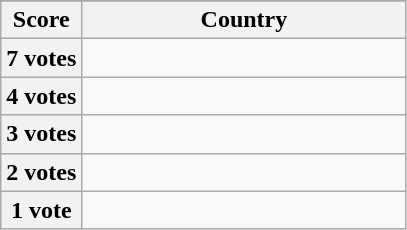<table class="wikitable">
<tr>
</tr>
<tr>
<th scope="col" width="20%">Score</th>
<th scope="col">Country</th>
</tr>
<tr>
<th scope="row">7 votes</th>
<td></td>
</tr>
<tr>
<th scope="row">4 votes</th>
<td></td>
</tr>
<tr>
<th scope="row">3 votes</th>
<td></td>
</tr>
<tr>
<th scope="row">2 votes</th>
<td></td>
</tr>
<tr>
<th scope="row">1 vote</th>
<td></td>
</tr>
</table>
